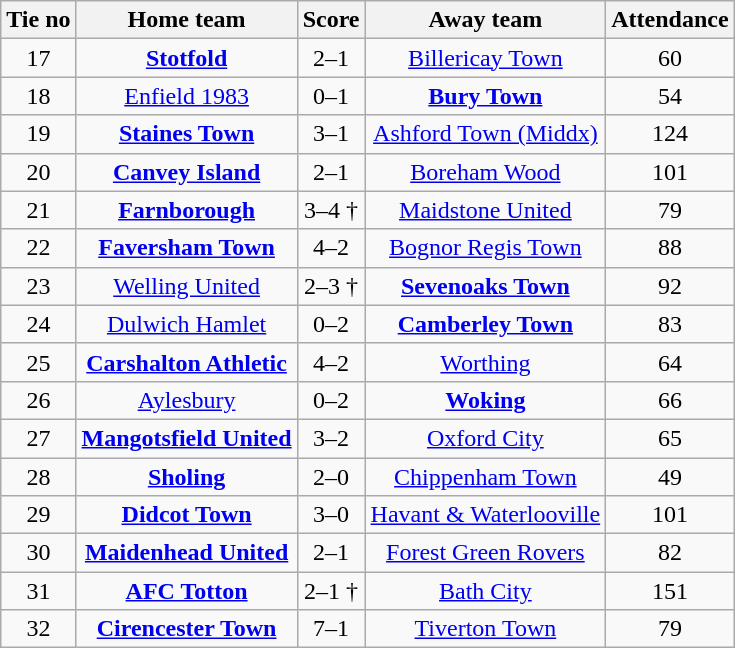<table class="wikitable" style="text-align:center">
<tr>
<th>Tie no</th>
<th>Home team</th>
<th>Score</th>
<th>Away team</th>
<th>Attendance</th>
</tr>
<tr>
<td>17</td>
<td><strong><a href='#'>Stotfold</a></strong></td>
<td>2–1</td>
<td><a href='#'>Billericay Town</a></td>
<td>60</td>
</tr>
<tr>
<td>18</td>
<td><a href='#'>Enfield 1983</a></td>
<td>0–1</td>
<td><strong><a href='#'>Bury Town</a></strong></td>
<td>54</td>
</tr>
<tr>
<td>19</td>
<td><strong><a href='#'>Staines Town</a></strong></td>
<td>3–1</td>
<td><a href='#'>Ashford Town (Middx)</a></td>
<td>124</td>
</tr>
<tr>
<td>20</td>
<td><strong><a href='#'>Canvey Island</a></strong></td>
<td>2–1</td>
<td><a href='#'>Boreham Wood</a></td>
<td>101</td>
</tr>
<tr>
<td>21</td>
<td><strong><a href='#'>Farnborough</a></strong></td>
<td>3–4 †</td>
<td><a href='#'>Maidstone United</a></td>
<td>79</td>
</tr>
<tr>
<td>22</td>
<td><strong><a href='#'>Faversham Town</a></strong></td>
<td>4–2</td>
<td><a href='#'>Bognor Regis Town</a></td>
<td>88</td>
</tr>
<tr>
<td>23</td>
<td><a href='#'>Welling United</a></td>
<td>2–3 †</td>
<td><strong><a href='#'>Sevenoaks Town</a></strong></td>
<td>92</td>
</tr>
<tr>
<td>24</td>
<td><a href='#'>Dulwich Hamlet</a></td>
<td>0–2</td>
<td><strong><a href='#'>Camberley Town</a></strong></td>
<td>83</td>
</tr>
<tr>
<td>25</td>
<td><strong><a href='#'>Carshalton Athletic</a></strong></td>
<td>4–2</td>
<td><a href='#'>Worthing</a></td>
<td>64</td>
</tr>
<tr>
<td>26</td>
<td><a href='#'>Aylesbury</a></td>
<td>0–2</td>
<td><strong><a href='#'>Woking</a></strong></td>
<td>66</td>
</tr>
<tr>
<td>27</td>
<td><strong><a href='#'>Mangotsfield United</a></strong></td>
<td>3–2</td>
<td><a href='#'>Oxford City</a></td>
<td>65</td>
</tr>
<tr>
<td>28</td>
<td><strong><a href='#'>Sholing</a></strong></td>
<td>2–0</td>
<td><a href='#'>Chippenham Town</a></td>
<td>49</td>
</tr>
<tr>
<td>29</td>
<td><strong><a href='#'>Didcot Town</a></strong></td>
<td>3–0</td>
<td><a href='#'>Havant & Waterlooville</a></td>
<td>101</td>
</tr>
<tr>
<td>30</td>
<td><strong><a href='#'>Maidenhead United</a></strong></td>
<td>2–1</td>
<td><a href='#'>Forest Green Rovers</a></td>
<td>82</td>
</tr>
<tr>
<td>31</td>
<td><strong><a href='#'>AFC Totton</a></strong></td>
<td>2–1 †</td>
<td><a href='#'>Bath City</a></td>
<td>151</td>
</tr>
<tr>
<td>32</td>
<td><strong><a href='#'>Cirencester Town</a></strong></td>
<td>7–1</td>
<td><a href='#'>Tiverton Town</a></td>
<td>79</td>
</tr>
</table>
